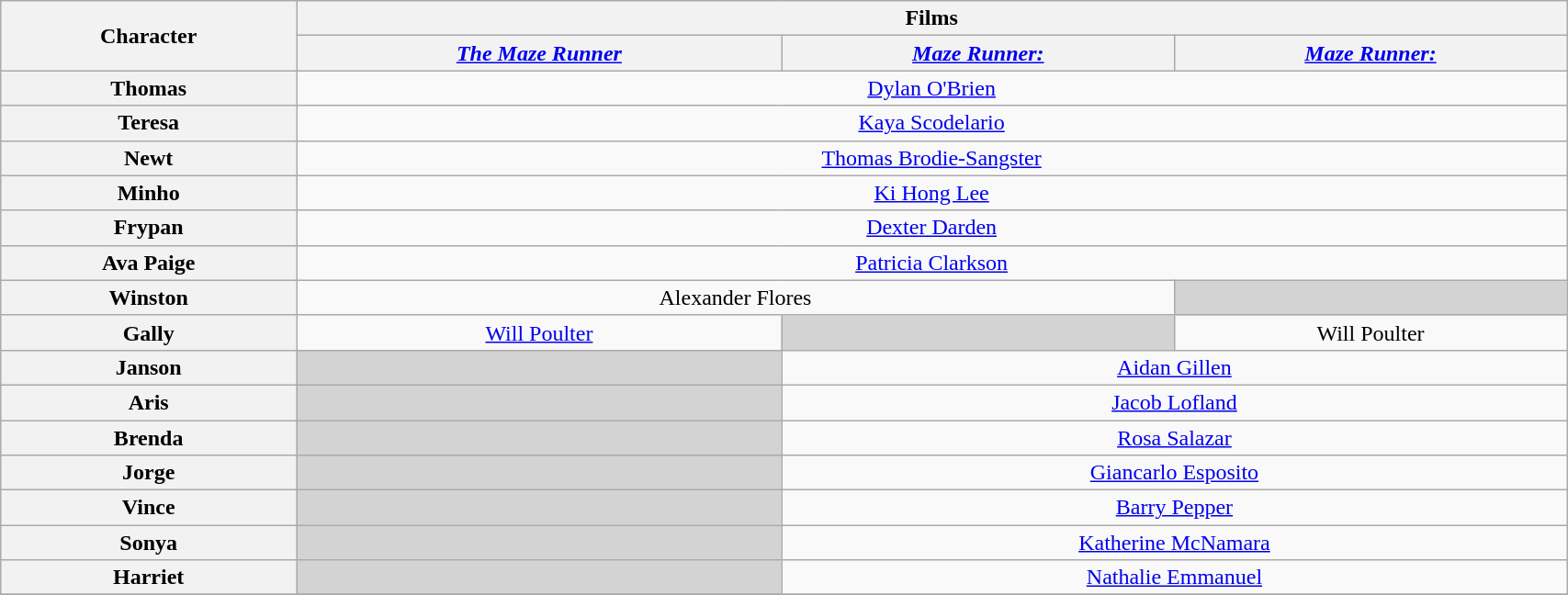<table class="wikitable" style="text-align:center; width:90%;">
<tr>
<th rowspan="2">Character</th>
<th colspan="3">Films</th>
</tr>
<tr>
<th><em><a href='#'>The Maze Runner</a></em></th>
<th><em><a href='#'>Maze Runner: </a></em></th>
<th><em><a href='#'>Maze Runner: </a></em></th>
</tr>
<tr>
<th>Thomas</th>
<td colspan="3"><a href='#'>Dylan O'Brien</a></td>
</tr>
<tr>
<th>Teresa</th>
<td colspan="3"><a href='#'>Kaya Scodelario</a></td>
</tr>
<tr>
<th>Newt</th>
<td colspan="3"><a href='#'>Thomas Brodie-Sangster</a></td>
</tr>
<tr>
<th>Minho</th>
<td colspan="3"><a href='#'>Ki Hong Lee</a></td>
</tr>
<tr>
<th>Frypan</th>
<td colspan="3"><a href='#'>Dexter Darden</a></td>
</tr>
<tr>
<th>Ava Paige</th>
<td colspan="3"><a href='#'>Patricia Clarkson</a></td>
</tr>
<tr>
<th>Winston</th>
<td colspan="2">Alexander Flores</td>
<td style="background-color:#D3D3D3;"></td>
</tr>
<tr>
<th>Gally</th>
<td><a href='#'>Will Poulter</a></td>
<td style="background-color:#D3D3D3;"></td>
<td>Will Poulter</td>
</tr>
<tr>
<th>Janson</th>
<td style="background-color:#D3D3D3;"></td>
<td colspan="2"><a href='#'>Aidan Gillen</a></td>
</tr>
<tr>
<th>Aris</th>
<td style="background-color:#D3D3D3;"></td>
<td colspan="2"><a href='#'>Jacob Lofland</a></td>
</tr>
<tr>
<th>Brenda</th>
<td style="background-color:#D3D3D3;"></td>
<td colspan="2"><a href='#'>Rosa Salazar</a></td>
</tr>
<tr>
<th>Jorge</th>
<td style="background-color:#D3D3D3;"></td>
<td colspan="2"><a href='#'>Giancarlo Esposito</a></td>
</tr>
<tr>
<th>Vince</th>
<td style="background-color:#D3D3D3;"></td>
<td colspan="2"><a href='#'>Barry Pepper</a></td>
</tr>
<tr>
<th>Sonya</th>
<td style="background-color:#D3D3D3;"></td>
<td colspan="2"><a href='#'>Katherine McNamara</a></td>
</tr>
<tr>
<th>Harriet</th>
<td style="background-color:#D3D3D3;"></td>
<td colspan="2"><a href='#'>Nathalie Emmanuel</a></td>
</tr>
<tr>
</tr>
</table>
